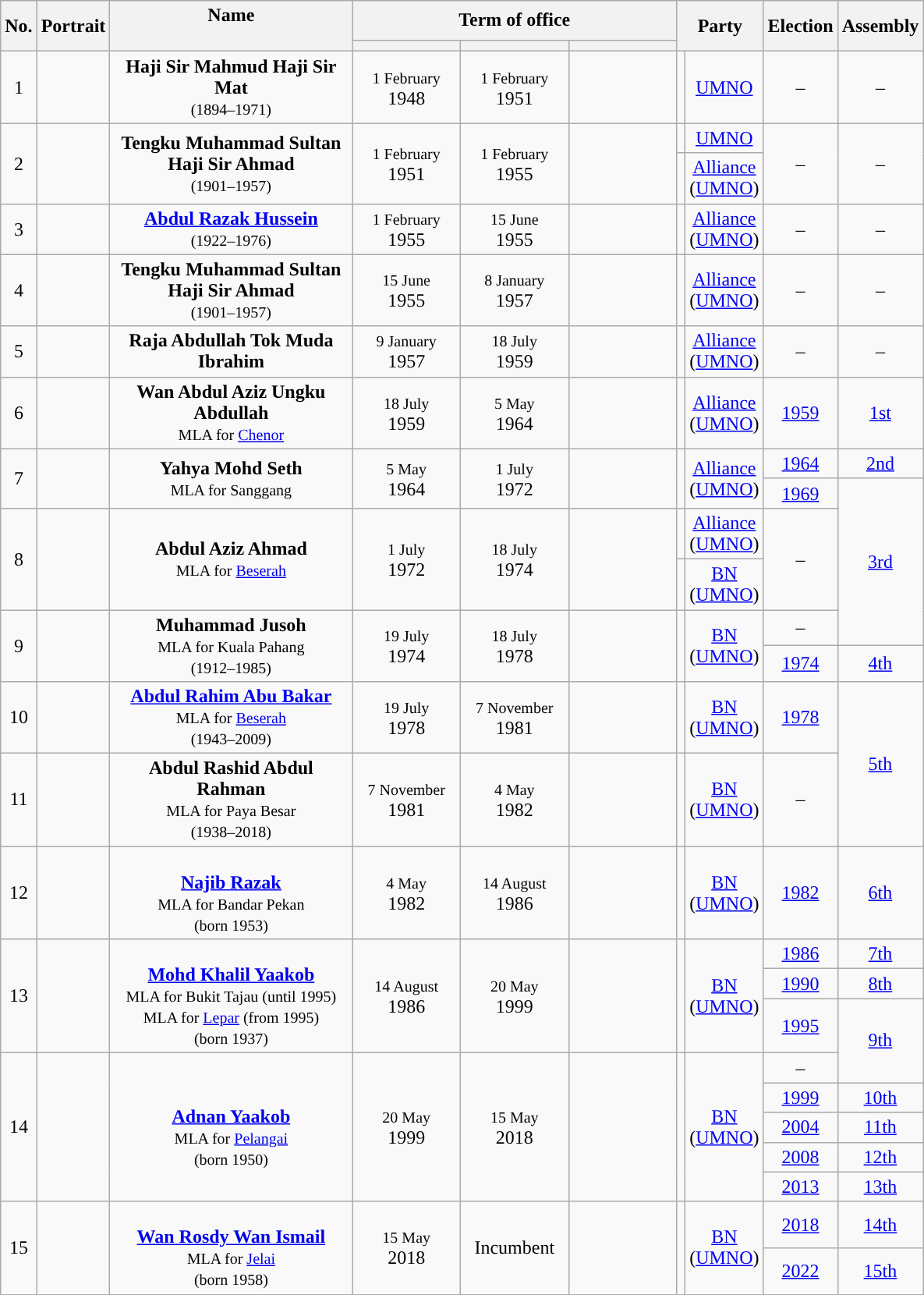<table class="wikitable" style="text-align:center; border:1px #aaf solid;">
<tr>
<th rowspan="2">No.</th>
<th rowspan="2">Portrait</th>
<th rowspan="2" width="200">Name<br><br></th>
<th colspan="3">Term of office</th>
<th colspan="2" rowspan="2">Party</th>
<th rowspan="2">Election</th>
<th rowspan="2">Assembly</th>
</tr>
<tr>
<th width="85"></th>
<th width="85"></th>
<th width="85"></th>
</tr>
<tr>
<td>1</td>
<td></td>
<td><strong>Haji Sir Mahmud Haji Sir Mat</strong> <br> <small> (1894–1971)</small></td>
<td><small>1 February</small><br>1948</td>
<td><small>1 February</small><br>1951</td>
<td></td>
<td style="background:"></td>
<td><a href='#'>UMNO</a></td>
<td>–</td>
<td>–</td>
</tr>
<tr>
<td rowspan="2">2</td>
<td rowspan="2"></td>
<td rowspan="2"><strong>Tengku Muhammad Sultan Haji Sir Ahmad</strong> <br> <small> (1901–1957)</small></td>
<td rowspan="2"><small>1 February</small><br>1951</td>
<td rowspan="2"><small>1 February</small><br>1955</td>
<td rowspan=2></td>
<td style="background:"></td>
<td><a href='#'>UMNO</a></td>
<td rowspan="2">–</td>
<td rowspan="2">–</td>
</tr>
<tr>
<td style="background:"></td>
<td><a href='#'>Alliance</a><br>(<a href='#'>UMNO</a>)</td>
</tr>
<tr>
<td>3</td>
<td></td>
<td><strong><a href='#'>Abdul Razak Hussein</a></strong><br><small>(1922–1976)</small></td>
<td><small>1 February</small><br>1955</td>
<td><small>15 June</small><br>1955</td>
<td></td>
<td style="background:"></td>
<td><a href='#'>Alliance</a><br>(<a href='#'>UMNO</a>)</td>
<td>–</td>
<td>–</td>
</tr>
<tr>
<td>4</td>
<td></td>
<td><strong>Tengku Muhammad Sultan Haji Sir Ahmad</strong><br><small>(1901–1957)</small></td>
<td><small>15 June</small><br>1955</td>
<td><small>8 January</small><br>1957</td>
<td></td>
<td style="background:"></td>
<td><a href='#'>Alliance</a><br>(<a href='#'>UMNO</a>)</td>
<td>–</td>
<td>–</td>
</tr>
<tr>
<td>5</td>
<td></td>
<td><strong>Raja Abdullah Tok Muda Ibrahim</strong></td>
<td><small>9 January</small><br>1957</td>
<td><small>18 July</small><br>1959</td>
<td></td>
<td style="background:"></td>
<td><a href='#'>Alliance</a><br>(<a href='#'>UMNO</a>)</td>
<td>–</td>
<td>–</td>
</tr>
<tr>
<td>6</td>
<td></td>
<td><strong>Wan Abdul Aziz Ungku Abdullah</strong><br><small>MLA for <a href='#'>Chenor</a></small></td>
<td><small>18 July</small><br>1959</td>
<td><small>5 May</small><br>1964</td>
<td></td>
<td style="background:"></td>
<td><a href='#'>Alliance</a><br>(<a href='#'>UMNO</a>)</td>
<td><a href='#'>1959</a></td>
<td><a href='#'>1st</a></td>
</tr>
<tr>
<td rowspan="2">7</td>
<td rowspan="2"></td>
<td rowspan="2"><strong>Yahya Mohd Seth</strong><br><small>MLA for Sanggang</small></td>
<td rowspan="2"><small>5 May</small><br>1964</td>
<td rowspan="2"><small>1 July</small><br>1972</td>
<td rowspan=2></td>
<td rowspan="2" style="background:"></td>
<td rowspan="2"><a href='#'>Alliance</a><br>(<a href='#'>UMNO</a>)</td>
<td><a href='#'>1964</a></td>
<td><a href='#'>2nd</a></td>
</tr>
<tr>
<td><a href='#'>1969</a></td>
<td rowspan="4"><a href='#'>3rd</a></td>
</tr>
<tr>
<td rowspan="2">8</td>
<td rowspan="2"></td>
<td rowspan="2"><strong>Abdul Aziz Ahmad</strong><br><small>MLA for <a href='#'>Beserah</a></small></td>
<td rowspan="2"><small>1 July</small><br>1972</td>
<td rowspan="2"><small>18 July</small><br>1974</td>
<td rowspan=2></td>
<td style="background:"></td>
<td><a href='#'>Alliance</a><br>(<a href='#'>UMNO</a>)</td>
<td rowspan="2">–</td>
</tr>
<tr>
<td style="background:"></td>
<td><a href='#'>BN</a><br>(<a href='#'>UMNO</a>)</td>
</tr>
<tr>
<td rowspan="2">9</td>
<td rowspan="2"></td>
<td rowspan="2"><strong>Muhammad Jusoh</strong><br><small>MLA for Kuala Pahang</small><br><small>(1912–1985)</small></td>
<td rowspan="2"><small>19 July</small><br>1974</td>
<td rowspan="2"><small>18 July</small><br>1978</td>
<td rowspan=2></td>
<td rowspan="2" style="background:"></td>
<td rowspan="2"><a href='#'>BN</a><br>(<a href='#'>UMNO</a>)</td>
<td>–</td>
</tr>
<tr>
<td><a href='#'>1974</a></td>
<td><a href='#'>4th</a></td>
</tr>
<tr>
<td>10</td>
<td></td>
<td><strong><a href='#'>Abdul Rahim Abu Bakar</a></strong><br><small>MLA for <a href='#'>Beserah</a></small><br><small>(1943–2009)</small></td>
<td><small>19 July</small><br>1978</td>
<td><small>7 November</small><br>1981</td>
<td></td>
<td style="background:"></td>
<td><a href='#'>BN</a><br>(<a href='#'>UMNO</a>)</td>
<td><a href='#'>1978</a></td>
<td rowspan="2"><a href='#'>5th</a></td>
</tr>
<tr>
<td>11</td>
<td></td>
<td><strong>Abdul Rashid Abdul Rahman</strong><br><small>MLA for Paya Besar</small><br><small>(1938–2018)</small></td>
<td><small>7 November</small><br>1981</td>
<td><small>4 May</small><br>1982</td>
<td></td>
<td style="background:"></td>
<td><a href='#'>BN</a><br>(<a href='#'>UMNO</a>)</td>
<td>–</td>
</tr>
<tr>
<td>12</td>
<td></td>
<td><br><strong><a href='#'>Najib Razak</a></strong><br><small>MLA for Bandar Pekan</small><br><small>(born 1953)</small></td>
<td><small>4 May</small><br>1982</td>
<td><small>14 August</small><br>1986</td>
<td></td>
<td style="background:"></td>
<td><a href='#'>BN</a><br>(<a href='#'>UMNO</a>)</td>
<td><a href='#'>1982</a></td>
<td><a href='#'>6th</a></td>
</tr>
<tr>
<td rowspan="3">13</td>
<td rowspan="3"></td>
<td rowspan="3"><br><strong><a href='#'>Mohd Khalil Yaakob</a></strong><br><small>MLA for Bukit Tajau (until 1995)<br>MLA for <a href='#'>Lepar</a> (from 1995)</small><br><small>(born 1937)</small></td>
<td rowspan="3"><small>14 August</small><br>1986</td>
<td rowspan="3"><small>20 May</small><br>1999</td>
<td rowspan=3></td>
<td rowspan="3" style="background:"></td>
<td rowspan="3"><a href='#'>BN</a><br>(<a href='#'>UMNO</a>)</td>
<td><a href='#'>1986</a></td>
<td><a href='#'>7th</a></td>
</tr>
<tr>
<td><a href='#'>1990</a></td>
<td><a href='#'>8th</a></td>
</tr>
<tr>
<td><a href='#'>1995</a></td>
<td rowspan="2"><a href='#'>9th</a></td>
</tr>
<tr>
<td rowspan="5">14</td>
<td rowspan="5"></td>
<td rowspan="5"><br><strong><a href='#'>Adnan Yaakob</a></strong><br><small>MLA for <a href='#'>Pelangai</a></small><br><small>(born 1950)</small></td>
<td rowspan="5"><small>20 May</small><br>1999</td>
<td rowspan="5"><small>15 May</small><br>2018</td>
<td rowspan=5></td>
<td rowspan="5" style="background:"></td>
<td rowspan="5"><a href='#'>BN</a><br>(<a href='#'>UMNO</a>)</td>
<td>–</td>
</tr>
<tr>
<td><a href='#'>1999</a></td>
<td><a href='#'>10th</a></td>
</tr>
<tr>
<td><a href='#'>2004</a></td>
<td><a href='#'>11th</a></td>
</tr>
<tr>
<td><a href='#'>2008</a></td>
<td><a href='#'>12th</a></td>
</tr>
<tr>
<td><a href='#'>2013</a></td>
<td><a href='#'>13th</a></td>
</tr>
<tr>
<td rowspan="2">15</td>
<td rowspan="2"></td>
<td rowspan="2"><br><strong><a href='#'>Wan Rosdy Wan Ismail</a></strong><br><small>MLA for <a href='#'>Jelai</a></small><br><small>(born 1958)</small></td>
<td rowspan="2"><small>15 May</small><br>2018</td>
<td rowspan="2">Incumbent</td>
<td rowspan=2></td>
<td rowspan="2" style="background:"></td>
<td rowspan="2"><a href='#'>BN</a><br>(<a href='#'>UMNO</a>)</td>
<td><a href='#'>2018</a></td>
<td><a href='#'>14th</a></td>
</tr>
<tr>
<td><a href='#'>2022</a></td>
<td><a href='#'>15th</a></td>
</tr>
</table>
